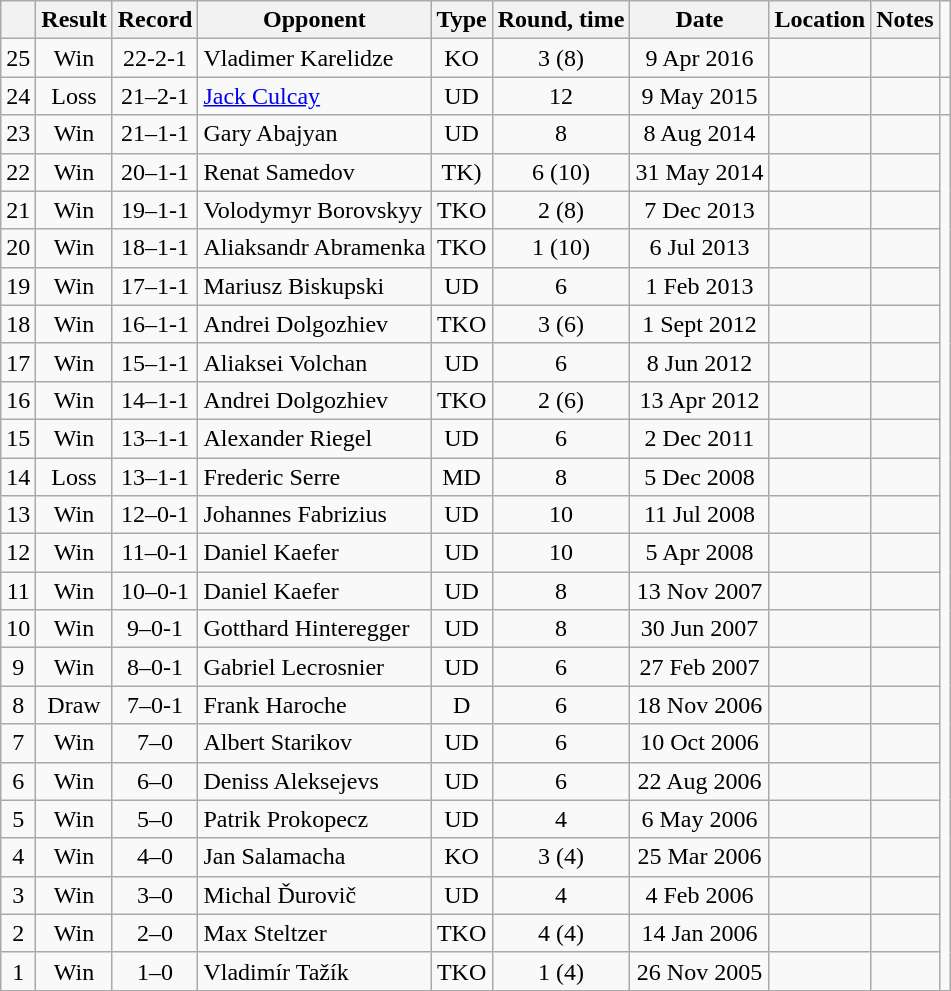<table class="wikitable" style="text-align:center">
<tr>
<th></th>
<th>Result</th>
<th>Record</th>
<th>Opponent</th>
<th>Type</th>
<th>Round, time</th>
<th>Date</th>
<th>Location</th>
<th>Notes</th>
</tr>
<tr>
<td>25</td>
<td>Win</td>
<td>22-2-1</td>
<td align=left> Vladimer Karelidze</td>
<td>KO</td>
<td>3 (8)</td>
<td>9 Apr 2016</td>
<td align=left></td>
<td></td>
</tr>
<tr>
<td>24</td>
<td>Loss</td>
<td>21–2-1</td>
<td align=left> <a href='#'>Jack Culcay</a></td>
<td>UD</td>
<td>12</td>
<td>9 May 2015</td>
<td align=left></td>
<td align=left></td>
<td></td>
</tr>
<tr>
<td>23</td>
<td>Win</td>
<td>21–1-1</td>
<td align=left> Gary Abajyan</td>
<td>UD</td>
<td>8</td>
<td>8 Aug 2014</td>
<td align=left></td>
<td></td>
</tr>
<tr>
<td>22</td>
<td>Win</td>
<td>20–1-1</td>
<td align=left> Renat Samedov</td>
<td>TK)</td>
<td>6 (10)</td>
<td>31 May 2014</td>
<td align=left></td>
<td></td>
</tr>
<tr>
<td>21</td>
<td>Win</td>
<td>19–1-1</td>
<td align=left> Volodymyr Borovskyy</td>
<td>TKO</td>
<td>2 (8)</td>
<td>7 Dec 2013</td>
<td align=left></td>
<td></td>
</tr>
<tr>
<td>20</td>
<td>Win</td>
<td>18–1-1</td>
<td align=left> Aliaksandr Abramenka</td>
<td>TKO</td>
<td>1 (10)</td>
<td>6 Jul 2013</td>
<td align=left></td>
<td></td>
</tr>
<tr>
<td>19</td>
<td>Win</td>
<td>17–1-1</td>
<td align=left> Mariusz Biskupski</td>
<td>UD</td>
<td>6</td>
<td>1 Feb 2013</td>
<td align=left></td>
<td></td>
</tr>
<tr>
<td>18</td>
<td>Win</td>
<td>16–1-1</td>
<td align=left> Andrei Dolgozhiev</td>
<td>TKO</td>
<td>3 (6)</td>
<td>1 Sept 2012</td>
<td align=left></td>
<td></td>
</tr>
<tr>
<td>17</td>
<td>Win</td>
<td>15–1-1</td>
<td align=left> Aliaksei Volchan</td>
<td>UD</td>
<td>6</td>
<td>8 Jun 2012</td>
<td align=left></td>
<td></td>
</tr>
<tr>
<td>16</td>
<td>Win</td>
<td>14–1-1</td>
<td align=left> Andrei Dolgozhiev</td>
<td>TKO</td>
<td>2 (6)</td>
<td>13 Apr 2012</td>
<td align=left></td>
<td></td>
</tr>
<tr>
<td>15</td>
<td>Win</td>
<td>13–1-1</td>
<td align=left> Alexander Riegel</td>
<td>UD</td>
<td>6</td>
<td>2 Dec 2011</td>
<td align=left></td>
<td></td>
</tr>
<tr>
<td>14</td>
<td>Loss</td>
<td>13–1-1</td>
<td align=left> Frederic Serre</td>
<td>MD</td>
<td>8</td>
<td>5 Dec 2008</td>
<td align=left></td>
<td></td>
</tr>
<tr>
<td>13</td>
<td>Win</td>
<td>12–0-1</td>
<td align=left> Johannes Fabrizius</td>
<td>UD</td>
<td>10</td>
<td>11 Jul 2008</td>
<td align=left></td>
<td></td>
</tr>
<tr>
<td>12</td>
<td>Win</td>
<td>11–0-1</td>
<td align=left> Daniel Kaefer</td>
<td>UD</td>
<td>10</td>
<td>5 Apr 2008</td>
<td align=left></td>
<td></td>
</tr>
<tr>
<td>11</td>
<td>Win</td>
<td>10–0-1</td>
<td align=left> Daniel Kaefer</td>
<td>UD</td>
<td>8</td>
<td>13 Nov 2007</td>
<td align=left></td>
<td></td>
</tr>
<tr>
<td>10</td>
<td>Win</td>
<td>9–0-1</td>
<td align=left> Gotthard Hinteregger</td>
<td>UD</td>
<td>8</td>
<td>30 Jun 2007</td>
<td align=left></td>
<td></td>
</tr>
<tr>
<td>9</td>
<td>Win</td>
<td>8–0-1</td>
<td align=left> Gabriel Lecrosnier</td>
<td>UD</td>
<td>6</td>
<td>27 Feb 2007</td>
<td align=left></td>
<td></td>
</tr>
<tr>
<td>8</td>
<td>Draw</td>
<td>7–0-1</td>
<td align=left> Frank Haroche</td>
<td>D</td>
<td>6</td>
<td>18 Nov 2006</td>
<td align=left></td>
<td></td>
</tr>
<tr>
<td>7</td>
<td>Win</td>
<td>7–0</td>
<td align=left> Albert Starikov</td>
<td>UD</td>
<td>6</td>
<td>10 Oct 2006</td>
<td align=left></td>
<td></td>
</tr>
<tr>
<td>6</td>
<td>Win</td>
<td>6–0</td>
<td align=left> Deniss Aleksejevs</td>
<td>UD</td>
<td>6</td>
<td>22 Aug 2006</td>
<td align=left></td>
<td></td>
</tr>
<tr>
<td>5</td>
<td>Win</td>
<td>5–0</td>
<td align=left> Patrik Prokopecz</td>
<td>UD</td>
<td>4</td>
<td>6 May 2006</td>
<td align=left></td>
<td></td>
</tr>
<tr>
<td>4</td>
<td>Win</td>
<td>4–0</td>
<td align=left> Jan Salamacha</td>
<td>KO</td>
<td>3 (4)</td>
<td>25 Mar 2006</td>
<td align=left></td>
<td></td>
</tr>
<tr>
<td>3</td>
<td>Win</td>
<td>3–0</td>
<td align=left> Michal Ďurovič</td>
<td>UD</td>
<td>4</td>
<td>4 Feb 2006</td>
<td align=left></td>
<td></td>
</tr>
<tr>
<td>2</td>
<td>Win</td>
<td>2–0</td>
<td align=left> Max Steltzer</td>
<td>TKO</td>
<td>4 (4)</td>
<td>14 Jan 2006</td>
<td align=left></td>
<td></td>
</tr>
<tr>
<td>1</td>
<td>Win</td>
<td>1–0</td>
<td align=left> Vladimír Tažík</td>
<td>TKO</td>
<td>1 (4)</td>
<td>26 Nov 2005</td>
<td align=left></td>
<td></td>
</tr>
</table>
